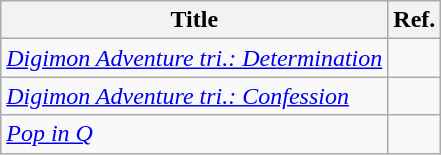<table class="wikitable">
<tr>
<th>Title</th>
<th>Ref.</th>
</tr>
<tr>
<td><em><a href='#'>Digimon Adventure tri.: Determination</a></em></td>
<td></td>
</tr>
<tr>
<td><em><a href='#'>Digimon Adventure tri.: Confession</a></em></td>
<td></td>
</tr>
<tr>
<td><em><a href='#'>Pop in Q</a></em></td>
<td></td>
</tr>
</table>
